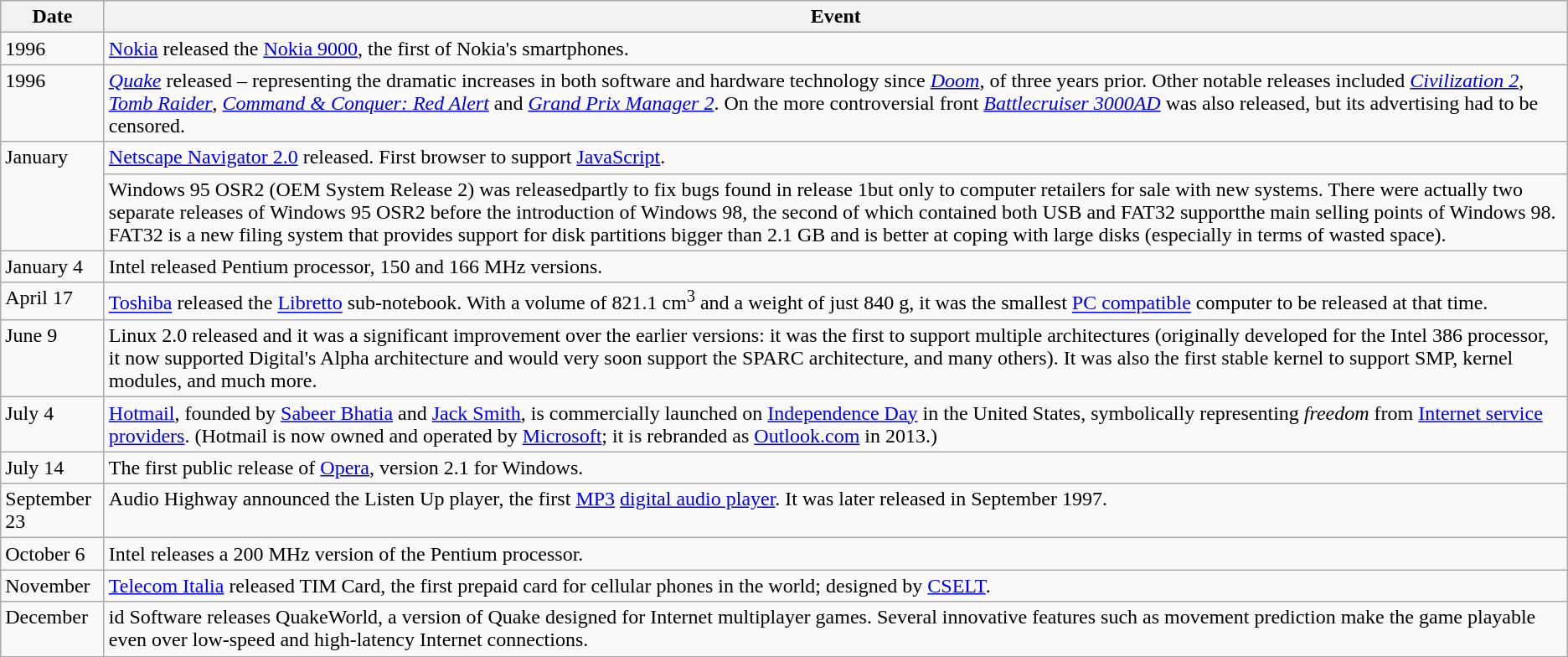<table class="wikitable sortable">
<tr>
<th>Date</th>
<th class="unsortable">Event</th>
</tr>
<tr valign="top">
<td>1996</td>
<td><a href='#'>Nokia</a> released the <a href='#'>Nokia 9000</a>, the first of Nokia's smartphones.</td>
</tr>
<tr valign="top">
<td>1996</td>
<td><em><a href='#'>Quake</a></em> released – representing the dramatic increases in both software and hardware technology since <em><a href='#'>Doom</a></em>, of three years prior. Other notable releases included <em><a href='#'>Civilization 2</a></em>, <em><a href='#'>Tomb Raider</a></em>, <em><a href='#'>Command & Conquer: Red Alert</a></em> and <em><a href='#'>Grand Prix Manager 2</a></em>. On the more controversial front <em><a href='#'>Battlecruiser 3000AD</a></em> was also released, but its advertising had to be censored.</td>
</tr>
<tr valign="top">
<td rowspan="2">January</td>
<td><a href='#'>Netscape Navigator 2.0</a> released. First browser to support <a href='#'>JavaScript</a>.</td>
</tr>
<tr valign="top">
<td>Windows 95 OSR2 (OEM System Release 2) was releasedpartly to fix bugs found in release 1but only to computer retailers for sale with new systems. There were actually two separate releases of Windows 95 OSR2 before the introduction of Windows 98, the second of which contained both USB and FAT32 supportthe main selling points of Windows 98. FAT32 is a new filing system that provides support for disk partitions bigger than 2.1 GB and is better at coping with large disks (especially in terms of wasted space).</td>
</tr>
<tr valign="top">
<td>January 4</td>
<td>Intel released Pentium processor, 150 and 166 MHz versions.</td>
</tr>
<tr valign="top">
<td>April 17</td>
<td><a href='#'>Toshiba</a> released the <a href='#'>Libretto</a> sub-notebook. With a volume of 821.1 cm<sup>3</sup> and a weight of just 840 g, it was the smallest <a href='#'>PC compatible</a> computer to be released at that time.</td>
</tr>
<tr valign="top">
<td>June 9</td>
<td>Linux 2.0 released and it was a significant improvement over the earlier versions: it was the first to support multiple architectures (originally developed for the Intel 386 processor, it now supported Digital's Alpha architecture and would very soon support the SPARC architecture, and many others). It was also the first stable kernel to support SMP, kernel modules, and much more.</td>
</tr>
<tr valign="top">
<td>July 4</td>
<td><a href='#'>Hotmail</a>, founded by <a href='#'>Sabeer Bhatia</a> and <a href='#'>Jack Smith</a>, is commercially launched on <a href='#'>Independence Day</a> in the United States, symbolically representing <em>freedom</em> from <a href='#'>Internet service providers</a>. (Hotmail is now owned and operated by <a href='#'>Microsoft</a>; it is rebranded as <a href='#'>Outlook.com</a> in 2013.)</td>
</tr>
<tr valign="top">
<td>July 14</td>
<td>The first public release of <a href='#'>Opera</a>, version 2.1 for Windows.</td>
</tr>
<tr valign="top">
<td>September 23</td>
<td>Audio Highway announced the Listen Up player, the first <a href='#'>MP3</a> <a href='#'>digital audio player</a>. It was later released in September 1997.</td>
</tr>
<tr valign="top">
<td>October 6</td>
<td>Intel releases a 200 MHz version of the Pentium processor.</td>
</tr>
<tr valign="top">
<td>November</td>
<td><a href='#'>Telecom Italia</a> released TIM Card, the first prepaid card for cellular phones in the world; designed by <a href='#'>CSELT</a>.</td>
</tr>
<tr valign="top">
<td>December</td>
<td>id Software releases QuakeWorld, a version of Quake designed for Internet multiplayer games. Several innovative features such as movement prediction make the game playable even over low-speed and high-latency Internet connections.</td>
</tr>
</table>
